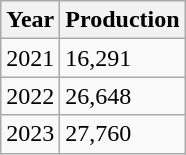<table class="wikitable">
<tr>
<th>Year</th>
<th>Production</th>
</tr>
<tr>
<td>2021</td>
<td>16,291</td>
</tr>
<tr>
<td>2022</td>
<td>26,648</td>
</tr>
<tr>
<td>2023</td>
<td>27,760</td>
</tr>
</table>
